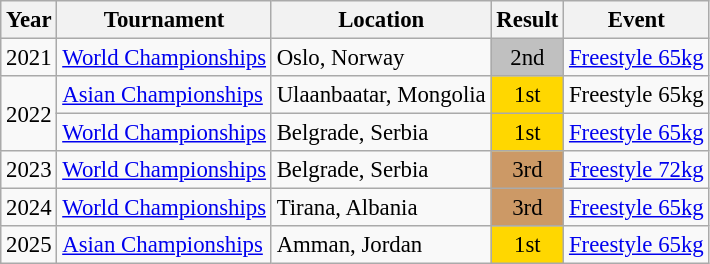<table class="wikitable" style="font-size:95%;">
<tr>
<th>Year</th>
<th>Tournament</th>
<th>Location</th>
<th>Result</th>
<th>Event</th>
</tr>
<tr>
<td>2021</td>
<td><a href='#'>World Championships</a></td>
<td>Oslo, Norway</td>
<td align="center" bgcolor="silver">2nd</td>
<td><a href='#'>Freestyle 65kg</a></td>
</tr>
<tr>
<td rowspan=2>2022</td>
<td><a href='#'>Asian Championships</a></td>
<td>Ulaanbaatar, Mongolia</td>
<td align="center" bgcolor="gold">1st</td>
<td>Freestyle 65kg</td>
</tr>
<tr>
<td><a href='#'>World Championships</a></td>
<td>Belgrade, Serbia</td>
<td align="center" bgcolor="gold">1st</td>
<td><a href='#'>Freestyle 65kg</a></td>
</tr>
<tr>
<td>2023</td>
<td><a href='#'>World Championships</a></td>
<td>Belgrade, Serbia</td>
<td align="center" bgcolor="cc9966">3rd</td>
<td><a href='#'>Freestyle 72kg</a></td>
</tr>
<tr>
<td>2024</td>
<td><a href='#'>World Championships</a></td>
<td>Tirana, Albania</td>
<td align="center" bgcolor="cc9966">3rd</td>
<td><a href='#'>Freestyle 65kg</a></td>
</tr>
<tr>
<td>2025</td>
<td><a href='#'>Asian Championships</a></td>
<td>Amman, Jordan</td>
<td align="center" bgcolor="gold">1st</td>
<td><a href='#'>Freestyle 65kg</a></td>
</tr>
</table>
